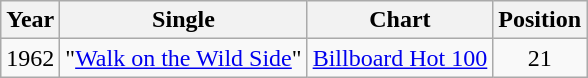<table class="wikitable">
<tr>
<th>Year</th>
<th>Single</th>
<th>Chart</th>
<th>Position</th>
</tr>
<tr>
<td>1962</td>
<td>"<a href='#'>Walk on the Wild Side</a>"</td>
<td><a href='#'>Billboard Hot 100</a></td>
<td style="text-align:center;">21</td>
</tr>
</table>
